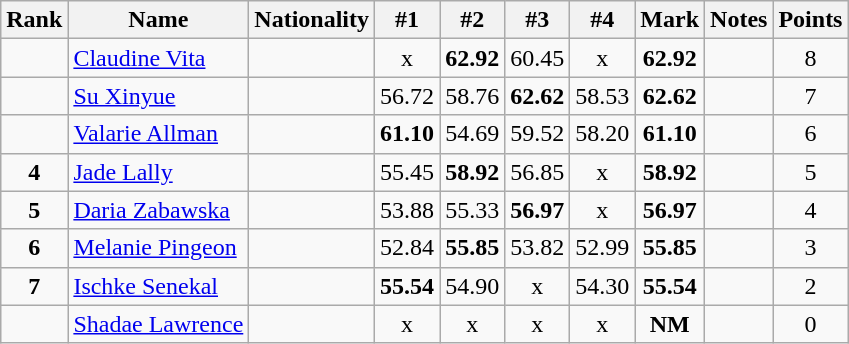<table class="wikitable sortable" style="text-align:center">
<tr>
<th>Rank</th>
<th>Name</th>
<th>Nationality</th>
<th>#1</th>
<th>#2</th>
<th>#3</th>
<th>#4</th>
<th>Mark</th>
<th>Notes</th>
<th>Points</th>
</tr>
<tr>
<td></td>
<td align=left><a href='#'>Claudine Vita</a></td>
<td align=left></td>
<td>x</td>
<td><strong>62.92</strong></td>
<td>60.45</td>
<td>x</td>
<td><strong>62.92</strong></td>
<td></td>
<td>8</td>
</tr>
<tr>
<td></td>
<td align=left><a href='#'>Su Xinyue</a></td>
<td align=left></td>
<td>56.72</td>
<td>58.76</td>
<td><strong>62.62</strong></td>
<td>58.53</td>
<td><strong>62.62</strong></td>
<td></td>
<td>7</td>
</tr>
<tr>
<td></td>
<td align=left><a href='#'>Valarie Allman</a></td>
<td align=left></td>
<td><strong>61.10</strong></td>
<td>54.69</td>
<td>59.52</td>
<td>58.20</td>
<td><strong>61.10</strong></td>
<td></td>
<td>6</td>
</tr>
<tr>
<td><strong>4</strong></td>
<td align=left><a href='#'>Jade Lally</a></td>
<td align=left></td>
<td>55.45</td>
<td><strong>58.92</strong></td>
<td>56.85</td>
<td>x</td>
<td><strong>58.92</strong></td>
<td></td>
<td>5</td>
</tr>
<tr>
<td><strong>5</strong></td>
<td align=left><a href='#'>Daria Zabawska</a></td>
<td align=left></td>
<td>53.88</td>
<td>55.33</td>
<td><strong>56.97</strong></td>
<td>x</td>
<td><strong>56.97</strong></td>
<td></td>
<td>4</td>
</tr>
<tr>
<td><strong>6</strong></td>
<td align=left><a href='#'>Melanie Pingeon</a></td>
<td align=left></td>
<td>52.84</td>
<td><strong>55.85</strong></td>
<td>53.82</td>
<td>52.99</td>
<td><strong>55.85</strong></td>
<td></td>
<td>3</td>
</tr>
<tr>
<td><strong>7</strong></td>
<td align=left><a href='#'>Ischke Senekal</a></td>
<td align=left></td>
<td><strong>55.54</strong></td>
<td>54.90</td>
<td>x</td>
<td>54.30</td>
<td><strong>55.54</strong></td>
<td></td>
<td>2</td>
</tr>
<tr>
<td></td>
<td align=left><a href='#'>Shadae Lawrence</a></td>
<td align=left></td>
<td>x</td>
<td>x</td>
<td>x</td>
<td>x</td>
<td><strong>NM </strong></td>
<td></td>
<td>0</td>
</tr>
</table>
